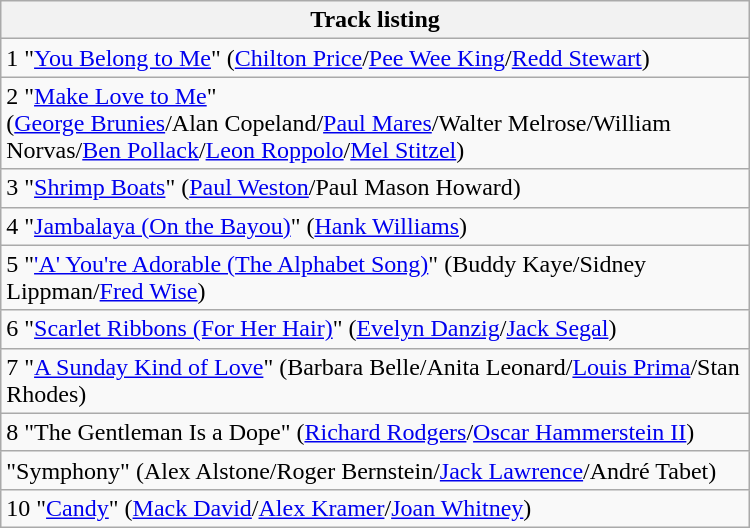<table class="wikitable collapsible collapsed" style="width:500px;">
<tr>
<th>Track listing</th>
</tr>
<tr>
<td>1 "<a href='#'>You Belong to Me</a>" (<a href='#'>Chilton Price</a>/<a href='#'>Pee Wee King</a>/<a href='#'>Redd Stewart</a>)</td>
</tr>
<tr>
<td>2 "<a href='#'>Make Love to Me</a>"<br> (<a href='#'>George Brunies</a>/Alan Copeland/<a href='#'>Paul Mares</a>/Walter Melrose/William Norvas/<a href='#'>Ben Pollack</a>/<a href='#'>Leon Roppolo</a>/<a href='#'>Mel Stitzel</a>)</td>
</tr>
<tr>
<td>3 "<a href='#'>Shrimp Boats</a>" (<a href='#'>Paul Weston</a>/Paul Mason Howard)</td>
</tr>
<tr>
<td>4 "<a href='#'>Jambalaya (On the Bayou)</a>" (<a href='#'>Hank Williams</a>)</td>
</tr>
<tr>
<td>5 "<a href='#'>'A' You're Adorable (The Alphabet Song)</a>" (Buddy Kaye/Sidney Lippman/<a href='#'>Fred Wise</a>)</td>
</tr>
<tr>
<td>6 "<a href='#'>Scarlet Ribbons (For Her Hair)</a>" (<a href='#'>Evelyn Danzig</a>/<a href='#'>Jack Segal</a>)</td>
</tr>
<tr>
<td>7 "<a href='#'>A Sunday Kind of Love</a>" (Barbara Belle/Anita Leonard/<a href='#'>Louis Prima</a>/Stan Rhodes)</td>
</tr>
<tr>
<td>8 "The Gentleman Is a Dope" (<a href='#'>Richard Rodgers</a>/<a href='#'>Oscar Hammerstein II</a>)</td>
</tr>
<tr>
<td 9>"Symphony" (Alex Alstone/Roger Bernstein/<a href='#'>Jack Lawrence</a>/André Tabet)</td>
</tr>
<tr>
<td>10 "<a href='#'>Candy</a>" (<a href='#'>Mack David</a>/<a href='#'>Alex Kramer</a>/<a href='#'>Joan Whitney</a>)</td>
</tr>
</table>
